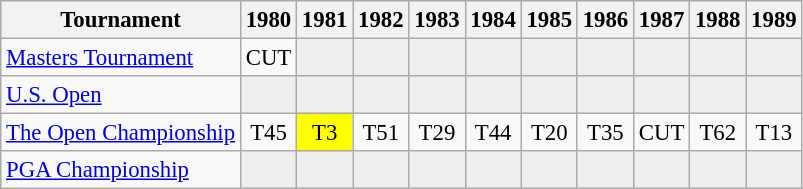<table class="wikitable" style="font-size:95%;text-align:center;">
<tr>
<th>Tournament</th>
<th>1980</th>
<th>1981</th>
<th>1982</th>
<th>1983</th>
<th>1984</th>
<th>1985</th>
<th>1986</th>
<th>1987</th>
<th>1988</th>
<th>1989</th>
</tr>
<tr>
<td align=left><a href='#'>Masters Tournament</a></td>
<td>CUT</td>
<td style="background:#eeeeee;"></td>
<td style="background:#eeeeee;"></td>
<td style="background:#eeeeee;"></td>
<td style="background:#eeeeee;"></td>
<td style="background:#eeeeee;"></td>
<td style="background:#eeeeee;"></td>
<td style="background:#eeeeee;"></td>
<td style="background:#eeeeee;"></td>
<td style="background:#eeeeee;"></td>
</tr>
<tr>
<td align=left><a href='#'>U.S. Open</a></td>
<td style="background:#eeeeee;"></td>
<td style="background:#eeeeee;"></td>
<td style="background:#eeeeee;"></td>
<td style="background:#eeeeee;"></td>
<td style="background:#eeeeee;"></td>
<td style="background:#eeeeee;"></td>
<td style="background:#eeeeee;"></td>
<td style="background:#eeeeee;"></td>
<td style="background:#eeeeee;"></td>
<td style="background:#eeeeee;"></td>
</tr>
<tr>
<td align=left><a href='#'>The Open Championship</a></td>
<td>T45</td>
<td style="background:yellow;">T3</td>
<td>T51</td>
<td>T29</td>
<td>T44</td>
<td>T20</td>
<td>T35</td>
<td>CUT</td>
<td>T62</td>
<td>T13</td>
</tr>
<tr>
<td align=left><a href='#'>PGA Championship</a></td>
<td style="background:#eeeeee;"></td>
<td style="background:#eeeeee;"></td>
<td style="background:#eeeeee;"></td>
<td style="background:#eeeeee;"></td>
<td style="background:#eeeeee;"></td>
<td style="background:#eeeeee;"></td>
<td style="background:#eeeeee;"></td>
<td style="background:#eeeeee;"></td>
<td style="background:#eeeeee;"></td>
<td style="background:#eeeeee;"></td>
</tr>
</table>
